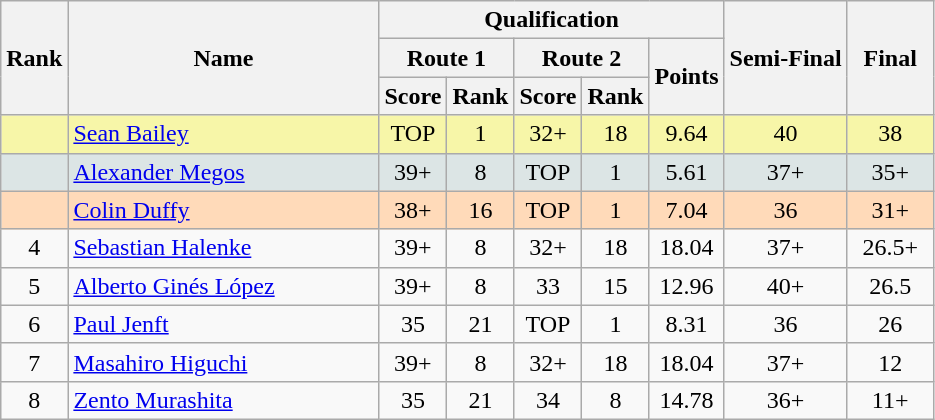<table class="wikitable sortable" style="text-align:center">
<tr>
<th rowspan="3">Rank</th>
<th rowspan="3" width="200">Name</th>
<th colspan="5">Qualification</th>
<th rowspan="3">Semi-Final</th>
<th rowspan="3" width="50">Final</th>
</tr>
<tr>
<th colspan="2">Route 1</th>
<th colspan="2">Route 2</th>
<th rowspan="2">Points</th>
</tr>
<tr>
<th colspan="1" rowspan="1">Score</th>
<th colspan="1" rowspan="1">Rank</th>
<th colspan="1" rowspan="1">Score</th>
<th colspan="1" rowspan="1">Rank</th>
</tr>
<tr bgcolor="#F7F6A8">
<td></td>
<td align="left"> <a href='#'>Sean Bailey</a></td>
<td>TOP</td>
<td>1</td>
<td>32+</td>
<td>18</td>
<td>9.64</td>
<td>40</td>
<td>38</td>
</tr>
<tr bgcolor="#DCE5E5">
<td></td>
<td align="left"> <a href='#'>Alexander Megos</a></td>
<td>39+</td>
<td>8</td>
<td>TOP</td>
<td>1</td>
<td>5.61</td>
<td>37+</td>
<td>35+</td>
</tr>
<tr bgcolor="#FFDAB9">
<td></td>
<td align="left"> <a href='#'>Colin Duffy</a></td>
<td>38+</td>
<td>16</td>
<td>TOP</td>
<td>1</td>
<td>7.04</td>
<td>36</td>
<td>31+</td>
</tr>
<tr>
<td align="center">4</td>
<td align="left"> <a href='#'>Sebastian Halenke</a></td>
<td>39+</td>
<td>8</td>
<td>32+</td>
<td>18</td>
<td>18.04</td>
<td>37+</td>
<td>26.5+</td>
</tr>
<tr>
<td align="center">5</td>
<td align="left"> <a href='#'>Alberto Ginés López</a></td>
<td>39+</td>
<td>8</td>
<td>33</td>
<td>15</td>
<td>12.96</td>
<td>40+</td>
<td>26.5</td>
</tr>
<tr>
<td align="center">6</td>
<td align="left"> <a href='#'>Paul Jenft</a></td>
<td>35</td>
<td>21</td>
<td>TOP</td>
<td>1</td>
<td>8.31</td>
<td>36</td>
<td>26</td>
</tr>
<tr>
<td align="center">7</td>
<td align="left"> <a href='#'>Masahiro Higuchi</a></td>
<td>39+</td>
<td>8</td>
<td>32+</td>
<td>18</td>
<td>18.04</td>
<td>37+</td>
<td>12</td>
</tr>
<tr>
<td align="center">8</td>
<td align="left"> <a href='#'>Zento Murashita</a></td>
<td>35</td>
<td>21</td>
<td>34</td>
<td>8</td>
<td>14.78</td>
<td>36+</td>
<td>11+</td>
</tr>
</table>
